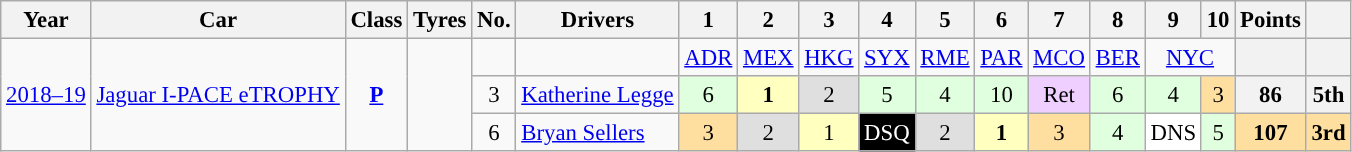<table class="wikitable" style="font-size: 95%; text-align:center;">
<tr valign="top">
<th valign=middle>Year</th>
<th valign=middle>Car</th>
<th valign=middle>Class</th>
<th valign=middle>Tyres</th>
<th valign=middle>No.</th>
<th valign=middle>Drivers</th>
<th>1</th>
<th>2</th>
<th>3</th>
<th>4</th>
<th>5</th>
<th>6</th>
<th>7</th>
<th>8</th>
<th>9</th>
<th>10</th>
<th valign="middle">Points</th>
<th></th>
</tr>
<tr>
<td rowspan=4><a href='#'>2018–19</a></td>
<td rowspan=4><a href='#'>Jaguar I-PACE eTROPHY</a></td>
<td rowspan=4><a href='#'><strong><span>P</span></strong></a></td>
<td rowspan=4></td>
<td></td>
<td></td>
<td><a href='#'>ADR</a></td>
<td><a href='#'>MEX</a></td>
<td><a href='#'>HKG</a></td>
<td><a href='#'>SYX</a></td>
<td><a href='#'>RME</a></td>
<td><a href='#'>PAR</a></td>
<td><a href='#'>MCO</a></td>
<td><a href='#'>BER</a></td>
<td colspan=2><a href='#'>NYC</a></td>
<th scope="row"></th>
<th scope="row"></th>
</tr>
<tr>
<td>3</td>
<td align="left"> <a href='#'>Katherine Legge</a></td>
<td style="background:#DFFFDF;">6</td>
<td style="background:#ffffbf;"><strong>1</strong></td>
<td style="background:#dfdfdf;">2</td>
<td style="background:#dfffdf;">5</td>
<td style="background:#dfffdf;">4</td>
<td style="background:#dfffdf;">10</td>
<td style="background:#efcfff;">Ret</td>
<td style="background:#dfffdf;">6</td>
<td style="background:#dfffdf;">4</td>
<td style="background:#ffdf9f;">3</td>
<th scope="row"><strong>86</strong></th>
<th scope="row"><strong>5th</strong></th>
</tr>
<tr>
<td>6</td>
<td align="left"> <a href='#'>Bryan Sellers</a></td>
<td style="background:#ffdf9f;">3</td>
<td style="background:#dfdfdf;">2</td>
<td style="background:#ffffbf;">1</td>
<td style="background:#000000; color:white;">DSQ</td>
<td style="background:#dfdfdf;">2</td>
<td style="background:#ffffbf;"><strong>1</strong></td>
<td style="background:#ffdf9f;">3</td>
<td style="background:#dfffdf;">4</td>
<td style="background:#ffffff;">DNS</td>
<td style="background:#dfffdf;">5</td>
<th scope="row" ; style="background:#ffdf9f"><strong>107</strong></th>
<th scope="row" ; style="background:#ffdf9f"><strong>3rd</strong></th>
</tr>
</table>
